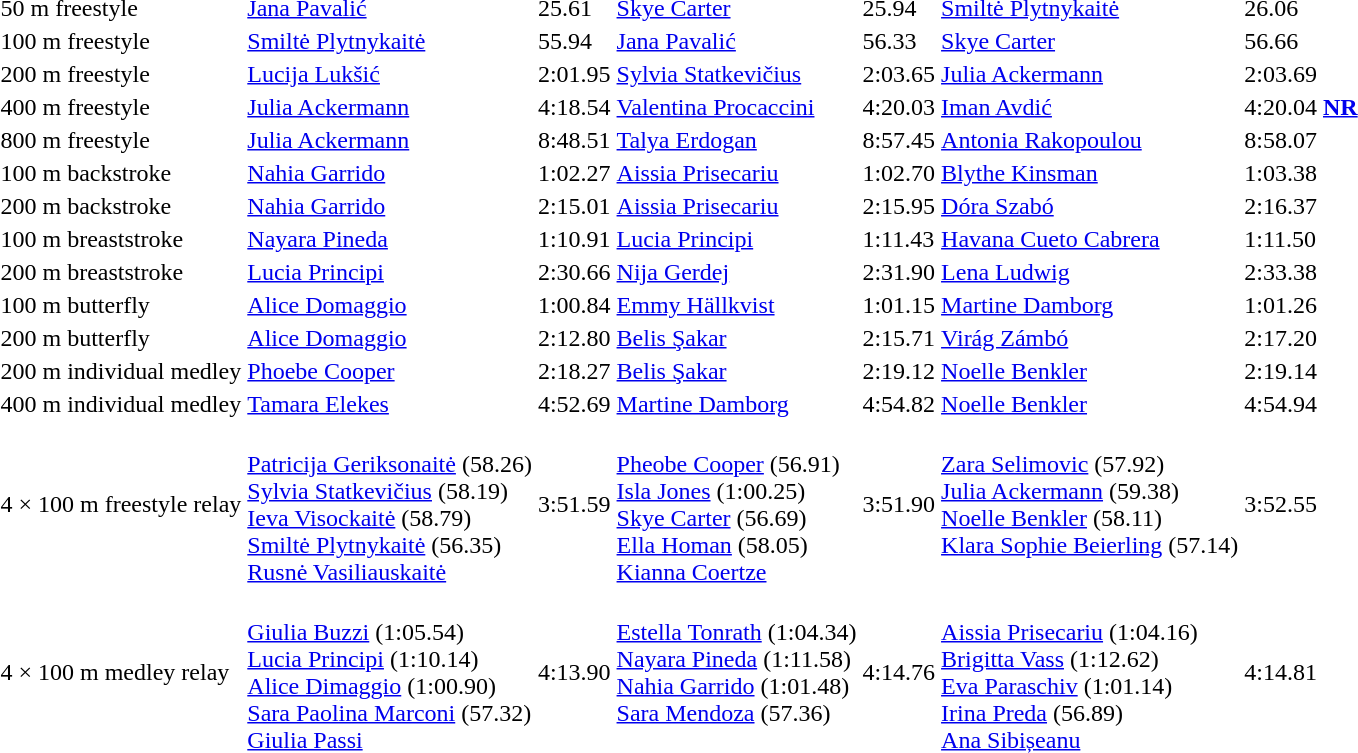<table>
<tr>
<td>50 m freestyle</td>
<td><a href='#'>Jana Pavalić</a><br></td>
<td>25.61</td>
<td><a href='#'>Skye Carter</a><br></td>
<td>25.94</td>
<td><a href='#'>Smiltė Plytnykaitė</a><br></td>
<td>26.06</td>
</tr>
<tr>
<td>100 m freestyle</td>
<td><a href='#'>Smiltė Plytnykaitė</a><br></td>
<td>55.94</td>
<td><a href='#'>Jana Pavalić</a><br></td>
<td>56.33</td>
<td><a href='#'>Skye Carter</a><br></td>
<td>56.66</td>
</tr>
<tr>
<td>200 m freestyle</td>
<td><a href='#'>Lucija Lukšić</a><br></td>
<td>2:01.95</td>
<td><a href='#'>Sylvia Statkevičius</a><br></td>
<td>2:03.65</td>
<td><a href='#'>Julia Ackermann</a><br></td>
<td>2:03.69</td>
</tr>
<tr>
<td>400 m freestyle</td>
<td><a href='#'>Julia Ackermann</a><br></td>
<td>4:18.54</td>
<td><a href='#'>Valentina Procaccini</a><br></td>
<td>4:20.03</td>
<td><a href='#'>Iman Avdić</a><br></td>
<td>4:20.04 <strong><a href='#'>NR</a></strong></td>
</tr>
<tr>
<td>800 m freestyle</td>
<td><a href='#'>Julia Ackermann</a><br></td>
<td>8:48.51</td>
<td><a href='#'>Talya Erdogan</a><br></td>
<td>8:57.45</td>
<td><a href='#'>Antonia Rakopoulou</a><br></td>
<td>8:58.07</td>
</tr>
<tr>
<td>100 m backstroke</td>
<td><a href='#'>Nahia Garrido</a><br></td>
<td>1:02.27</td>
<td><a href='#'>Aissia Prisecariu</a><br></td>
<td>1:02.70</td>
<td><a href='#'>Blythe Kinsman</a><br></td>
<td>1:03.38</td>
</tr>
<tr>
<td>200 m backstroke</td>
<td><a href='#'>Nahia Garrido</a><br></td>
<td>2:15.01</td>
<td><a href='#'>Aissia Prisecariu</a><br></td>
<td>2:15.95</td>
<td><a href='#'>Dóra Szabó</a><br></td>
<td>2:16.37</td>
</tr>
<tr>
<td>100 m breaststroke</td>
<td><a href='#'>Nayara Pineda</a><br></td>
<td>1:10.91</td>
<td><a href='#'>Lucia Principi</a><br></td>
<td>1:11.43</td>
<td><a href='#'>Havana Cueto Cabrera</a><br></td>
<td>1:11.50</td>
</tr>
<tr>
<td>200 m breaststroke</td>
<td><a href='#'>Lucia Principi</a><br></td>
<td>2:30.66</td>
<td><a href='#'>Nija Gerdej</a><br></td>
<td>2:31.90</td>
<td><a href='#'>Lena Ludwig</a><br></td>
<td>2:33.38</td>
</tr>
<tr>
<td>100 m butterfly</td>
<td><a href='#'>Alice Domaggio</a><br></td>
<td>1:00.84</td>
<td><a href='#'>Emmy Hällkvist</a><br></td>
<td>1:01.15</td>
<td><a href='#'>Martine Damborg</a><br></td>
<td>1:01.26</td>
</tr>
<tr>
<td>200 m butterfly</td>
<td><a href='#'>Alice Domaggio</a><br></td>
<td>2:12.80</td>
<td><a href='#'>Belis Şakar</a><br></td>
<td>2:15.71</td>
<td><a href='#'>Virág Zámbó</a><br></td>
<td>2:17.20</td>
</tr>
<tr>
<td>200 m individual medley</td>
<td><a href='#'>Phoebe Cooper</a><br></td>
<td>2:18.27</td>
<td><a href='#'>Belis Şakar</a><br></td>
<td>2:19.12</td>
<td><a href='#'>Noelle Benkler</a><br></td>
<td>2:19.14</td>
</tr>
<tr>
<td>400 m individual medley</td>
<td><a href='#'>Tamara Elekes</a><br></td>
<td>4:52.69</td>
<td><a href='#'>Martine Damborg</a><br></td>
<td>4:54.82</td>
<td><a href='#'>Noelle Benkler</a><br></td>
<td>4:54.94</td>
</tr>
<tr>
<td>4 × 100 m freestyle relay</td>
<td valign=top><br><a href='#'>Patricija Geriksonaitė</a> (58.26)<br><a href='#'>Sylvia Statkevičius</a> (58.19)<br><a href='#'>Ieva Visockaitė</a> (58.79)<br><a href='#'>Smiltė Plytnykaitė</a> (56.35)<br><a href='#'>Rusnė Vasiliauskaitė</a></td>
<td>3:51.59</td>
<td valign=top><br><a href='#'>Pheobe Cooper</a> (56.91)<br><a href='#'>Isla Jones</a> (1:00.25)<br><a href='#'>Skye Carter</a> (56.69)<br><a href='#'>Ella Homan</a> (58.05)<br><a href='#'>Kianna Coertze</a></td>
<td>3:51.90</td>
<td valign=top><br><a href='#'>Zara Selimovic</a> (57.92)<br><a href='#'>Julia Ackermann</a> (59.38)<br><a href='#'>Noelle Benkler</a> (58.11)<br><a href='#'>Klara Sophie Beierling</a> (57.14)</td>
<td>3:52.55</td>
</tr>
<tr>
<td>4 × 100 m medley relay</td>
<td valign=top><br><a href='#'>Giulia Buzzi</a> (1:05.54)<br><a href='#'>Lucia Principi</a> (1:10.14)<br><a href='#'>Alice Dimaggio</a> (1:00.90)<br><a href='#'>Sara Paolina Marconi</a> (57.32)<br><a href='#'>Giulia Passi</a></td>
<td>4:13.90</td>
<td valign=top><br><a href='#'>Estella Tonrath</a> (1:04.34)<br><a href='#'>Nayara Pineda</a> (1:11.58)<br><a href='#'>Nahia Garrido</a> (1:01.48)<br><a href='#'>Sara Mendoza</a> (57.36)</td>
<td>4:14.76</td>
<td valign=top><br><a href='#'>Aissia Prisecariu</a> (1:04.16)<br><a href='#'>Brigitta Vass</a> (1:12.62)<br><a href='#'>Eva Paraschiv</a> (1:01.14)<br><a href='#'>Irina Preda</a> (56.89)<br><a href='#'>Ana Sibișeanu</a></td>
<td>4:14.81</td>
</tr>
</table>
